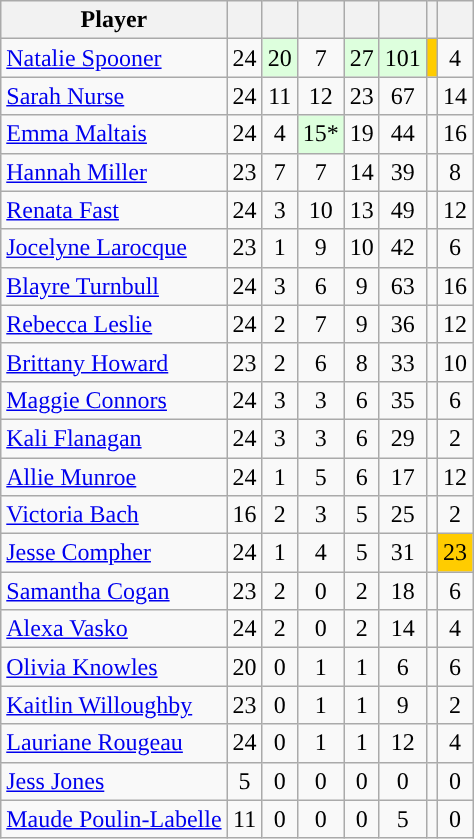<table class="wikitable sortable" style="text-align:center;">
<tr>
<th>Player</th>
<th></th>
<th></th>
<th></th>
<th></th>
<th></th>
<th data-sort-type="number"></th>
<th></th>
</tr>
<tr>
<td style="text-align:left;"><a href='#'>Natalie Spooner</a></td>
<td>24</td>
<td style="background:#DDFFDD;">20</td>
<td>7</td>
<td style="background:#DDFFDD;">27</td>
<td style="background:#DDFFDD;">101</td>
<td style="background:#fc0;"></td>
<td>4</td>
</tr>
<tr>
<td style="text-align:left;"><a href='#'>Sarah Nurse</a></td>
<td>24</td>
<td>11</td>
<td>12</td>
<td>23</td>
<td>67</td>
<td></td>
<td>14</td>
</tr>
<tr>
<td style="text-align:left;"><a href='#'>Emma Maltais</a></td>
<td>24</td>
<td>4</td>
<td style="background:#DDFFDD;">15*</td>
<td>19</td>
<td>44</td>
<td></td>
<td>16</td>
</tr>
<tr>
<td style="text-align:left;"><a href='#'>Hannah Miller</a></td>
<td>23</td>
<td>7</td>
<td>7</td>
<td>14</td>
<td>39</td>
<td></td>
<td>8</td>
</tr>
<tr>
<td style="text-align:left;"><a href='#'>Renata Fast</a></td>
<td>24</td>
<td>3</td>
<td>10</td>
<td>13</td>
<td>49</td>
<td></td>
<td>12</td>
</tr>
<tr>
<td style="text-align:left;"><a href='#'>Jocelyne Larocque</a></td>
<td>23</td>
<td>1</td>
<td>9</td>
<td>10</td>
<td>42</td>
<td></td>
<td>6</td>
</tr>
<tr>
<td style="text-align:left;"><a href='#'>Blayre Turnbull</a></td>
<td>24</td>
<td>3</td>
<td>6</td>
<td>9</td>
<td>63</td>
<td></td>
<td>16</td>
</tr>
<tr>
<td style="text-align:left;"><a href='#'>Rebecca Leslie</a></td>
<td>24</td>
<td>2</td>
<td>7</td>
<td>9</td>
<td>36</td>
<td></td>
<td>12</td>
</tr>
<tr>
<td style="text-align:left;"><a href='#'>Brittany Howard</a></td>
<td>23</td>
<td>2</td>
<td>6</td>
<td>8</td>
<td>33</td>
<td></td>
<td>10</td>
</tr>
<tr>
<td style="text-align:left;"><a href='#'>Maggie Connors</a></td>
<td>24</td>
<td>3</td>
<td>3</td>
<td>6</td>
<td>35</td>
<td></td>
<td>6</td>
</tr>
<tr>
<td style="text-align:left;"><a href='#'>Kali Flanagan</a></td>
<td>24</td>
<td>3</td>
<td>3</td>
<td>6</td>
<td>29</td>
<td></td>
<td>2</td>
</tr>
<tr>
<td style="text-align:left;"><a href='#'>Allie Munroe</a></td>
<td>24</td>
<td>1</td>
<td>5</td>
<td>6</td>
<td>17</td>
<td></td>
<td>12</td>
</tr>
<tr>
<td style="text-align:left;"><a href='#'>Victoria Bach</a></td>
<td>16</td>
<td>2</td>
<td>3</td>
<td>5</td>
<td>25</td>
<td></td>
<td>2</td>
</tr>
<tr>
<td style="text-align:left;"><a href='#'>Jesse Compher</a></td>
<td>24</td>
<td>1</td>
<td>4</td>
<td>5</td>
<td>31</td>
<td></td>
<td style="background:#fc0;">23</td>
</tr>
<tr>
<td style="text-align:left;"><a href='#'>Samantha Cogan</a></td>
<td>23</td>
<td>2</td>
<td>0</td>
<td>2</td>
<td>18</td>
<td></td>
<td>6</td>
</tr>
<tr>
<td style="text-align:left;"><a href='#'>Alexa Vasko</a></td>
<td>24</td>
<td>2</td>
<td>0</td>
<td>2</td>
<td>14</td>
<td></td>
<td>4</td>
</tr>
<tr>
<td style="text-align:left;"><a href='#'>Olivia Knowles</a></td>
<td>20</td>
<td>0</td>
<td>1</td>
<td>1</td>
<td>6</td>
<td></td>
<td>6</td>
</tr>
<tr>
<td style="text-align:left;"><a href='#'>Kaitlin Willoughby</a></td>
<td>23</td>
<td>0</td>
<td>1</td>
<td>1</td>
<td>9</td>
<td></td>
<td>2</td>
</tr>
<tr>
<td style="text-align:left;"><a href='#'>Lauriane Rougeau</a></td>
<td>24</td>
<td>0</td>
<td>1</td>
<td>1</td>
<td>12</td>
<td></td>
<td>4</td>
</tr>
<tr>
<td style="text-align:left;"><a href='#'>Jess Jones</a></td>
<td>5</td>
<td>0</td>
<td>0</td>
<td>0</td>
<td>0</td>
<td></td>
<td>0</td>
</tr>
<tr>
<td style="text-align:left;"><a href='#'>Maude Poulin-Labelle</a></td>
<td>11</td>
<td>0</td>
<td>0</td>
<td>0</td>
<td>5</td>
<td></td>
<td>0</td>
</tr>
</table>
